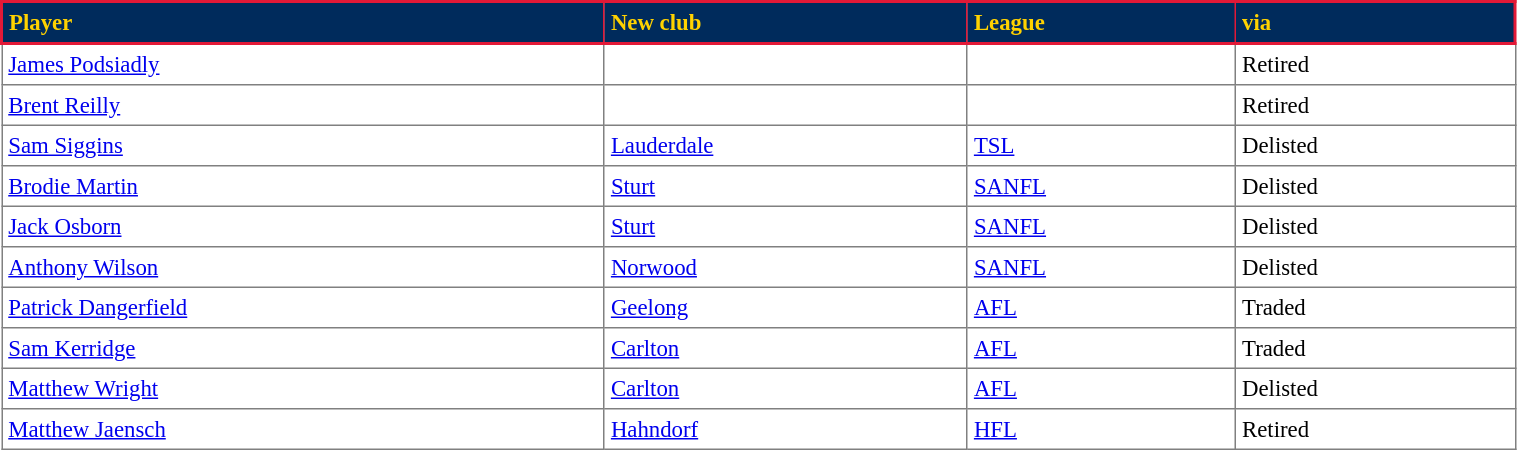<table border="1" cellpadding="4" cellspacing="0"  style="text-align:left; font-size:95%; border-collapse:collapse; width:80%;">
<tr style="background:#002B5C; color: #FFD200; border: solid #E21937 2px;">
<th><span>Player</span></th>
<th><span>New club</span></th>
<th><span>League</span></th>
<th><span>via</span></th>
</tr>
<tr>
<td> <a href='#'>James Podsiadly</a></td>
<td></td>
<td></td>
<td>Retired</td>
</tr>
<tr>
<td> <a href='#'>Brent Reilly</a></td>
<td></td>
<td></td>
<td>Retired</td>
</tr>
<tr>
<td> <a href='#'>Sam Siggins</a></td>
<td><a href='#'>Lauderdale</a></td>
<td><a href='#'>TSL</a></td>
<td>Delisted</td>
</tr>
<tr>
<td> <a href='#'>Brodie Martin</a></td>
<td><a href='#'>Sturt</a></td>
<td><a href='#'>SANFL</a></td>
<td>Delisted</td>
</tr>
<tr>
<td> <a href='#'>Jack Osborn</a></td>
<td><a href='#'>Sturt</a></td>
<td><a href='#'>SANFL</a></td>
<td>Delisted</td>
</tr>
<tr>
<td> <a href='#'>Anthony Wilson</a></td>
<td><a href='#'>Norwood</a></td>
<td><a href='#'>SANFL</a></td>
<td>Delisted</td>
</tr>
<tr>
<td> <a href='#'>Patrick Dangerfield</a></td>
<td><a href='#'>Geelong</a></td>
<td><a href='#'>AFL</a></td>
<td>Traded</td>
</tr>
<tr>
<td> <a href='#'>Sam Kerridge</a></td>
<td><a href='#'>Carlton</a></td>
<td><a href='#'>AFL</a></td>
<td>Traded</td>
</tr>
<tr>
<td> <a href='#'>Matthew Wright</a></td>
<td><a href='#'>Carlton</a></td>
<td><a href='#'>AFL</a></td>
<td>Delisted</td>
</tr>
<tr>
<td> <a href='#'>Matthew Jaensch</a></td>
<td><a href='#'>Hahndorf</a></td>
<td><a href='#'>HFL</a></td>
<td>Retired</td>
</tr>
</table>
